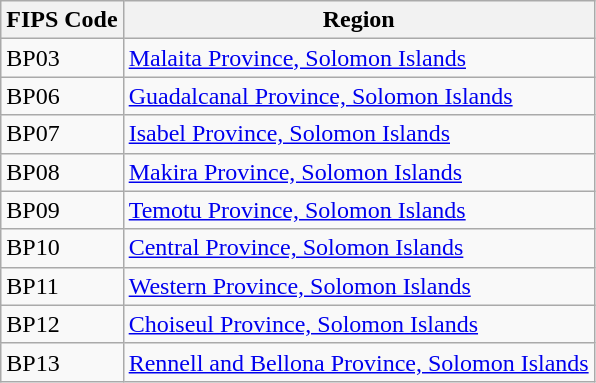<table class="wikitable">
<tr>
<th>FIPS Code</th>
<th>Region</th>
</tr>
<tr>
<td>BP03</td>
<td><a href='#'>Malaita Province, Solomon Islands</a></td>
</tr>
<tr>
<td>BP06</td>
<td><a href='#'>Guadalcanal Province, Solomon Islands</a></td>
</tr>
<tr>
<td>BP07</td>
<td><a href='#'>Isabel Province, Solomon Islands</a></td>
</tr>
<tr>
<td>BP08</td>
<td><a href='#'>Makira Province, Solomon Islands</a></td>
</tr>
<tr>
<td>BP09</td>
<td><a href='#'>Temotu Province, Solomon Islands</a></td>
</tr>
<tr>
<td>BP10</td>
<td><a href='#'>Central Province, Solomon Islands</a></td>
</tr>
<tr>
<td>BP11</td>
<td><a href='#'>Western Province, Solomon Islands</a></td>
</tr>
<tr>
<td>BP12</td>
<td><a href='#'>Choiseul Province, Solomon Islands</a></td>
</tr>
<tr>
<td>BP13</td>
<td><a href='#'>Rennell and Bellona Province, Solomon Islands</a></td>
</tr>
</table>
